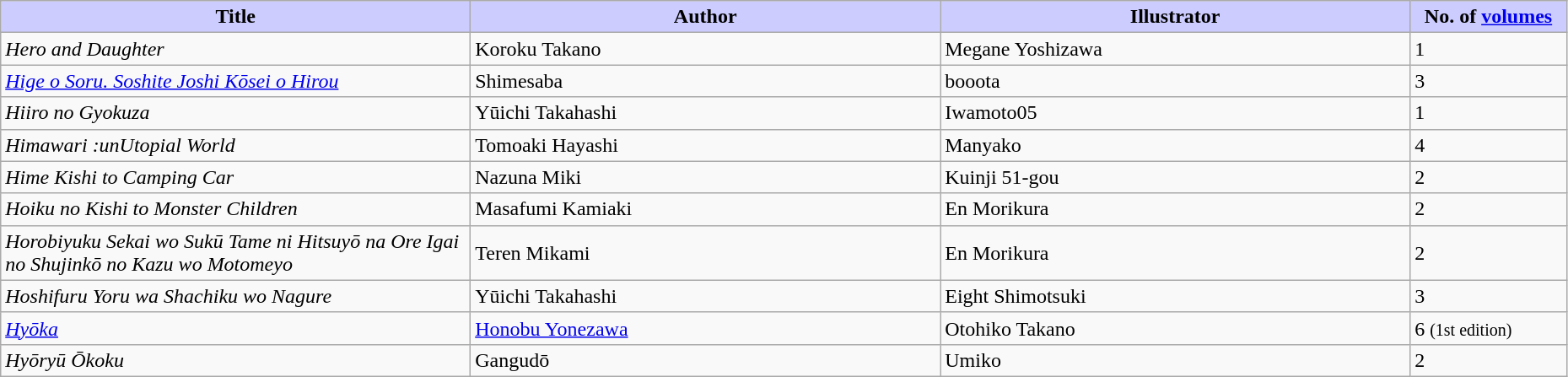<table class="wikitable" style="width: 98%;">
<tr>
<th width=30% style="background:#ccf;">Title</th>
<th width=30% style="background:#ccf;">Author</th>
<th width=30% style="background:#ccf;">Illustrator</th>
<th width=10% style="background:#ccf;">No. of <a href='#'>volumes</a></th>
</tr>
<tr>
<td><em>Hero and Daughter</em></td>
<td>Koroku Takano</td>
<td>Megane Yoshizawa</td>
<td>1</td>
</tr>
<tr>
<td><em><a href='#'>Hige o Soru. Soshite Joshi Kōsei o Hirou</a></em></td>
<td>Shimesaba</td>
<td>booota</td>
<td>3</td>
</tr>
<tr>
<td><em>Hiiro no Gyokuza</em></td>
<td>Yūichi Takahashi</td>
<td>Iwamoto05</td>
<td>1</td>
</tr>
<tr>
<td><em>Himawari :unUtopial World</em></td>
<td>Tomoaki Hayashi</td>
<td>Manyako</td>
<td>4</td>
</tr>
<tr>
<td><em>Hime Kishi to Camping Car</em></td>
<td>Nazuna Miki</td>
<td>Kuinji 51-gou</td>
<td>2</td>
</tr>
<tr>
<td><em>Hoiku no Kishi to Monster Children</em></td>
<td>Masafumi Kamiaki</td>
<td>En Morikura</td>
<td>2</td>
</tr>
<tr>
<td><em>Horobiyuku Sekai wo Sukū Tame ni Hitsuyō na Ore Igai no Shujinkō no Kazu wo Motomeyo</em></td>
<td>Teren Mikami</td>
<td>En Morikura</td>
<td>2</td>
</tr>
<tr>
<td><em>Hoshifuru Yoru wa Shachiku wo Nagure</em></td>
<td>Yūichi Takahashi</td>
<td>Eight Shimotsuki</td>
<td>3</td>
</tr>
<tr>
<td><em><a href='#'>Hyōka</a></em></td>
<td><a href='#'>Honobu Yonezawa</a></td>
<td>Otohiko Takano</td>
<td>6 <small>(1st edition)</small></td>
</tr>
<tr>
<td><em>Hyōryū Ōkoku</em></td>
<td>Gangudō</td>
<td>Umiko</td>
<td>2</td>
</tr>
</table>
